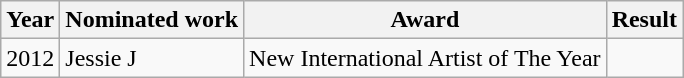<table class="wikitable">
<tr>
<th>Year</th>
<th>Nominated work</th>
<th>Award</th>
<th>Result</th>
</tr>
<tr>
<td>2012</td>
<td>Jessie J</td>
<td>New International Artist of The Year</td>
<td></td>
</tr>
</table>
